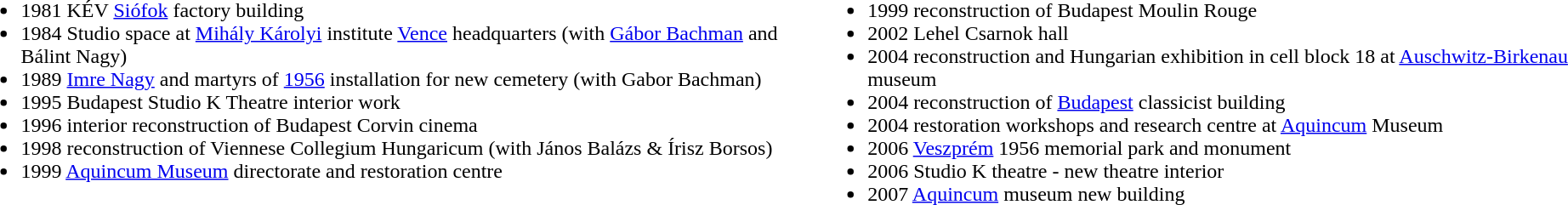<table>
<tr>
<td valign="top"><br><ul><li>1981 KÉV <a href='#'>Siófok</a> factory building</li><li>1984 Studio space at <a href='#'>Mihály Károlyi</a> institute <a href='#'>Vence</a> headquarters (with <a href='#'>Gábor Bachman</a> and Bálint Nagy)</li><li>1989 <a href='#'>Imre Nagy</a> and martyrs of <a href='#'>1956</a> installation for new cemetery (with Gabor Bachman)</li><li>1995 Budapest Studio K Theatre interior work</li><li>1996 interior reconstruction of Budapest Corvin cinema</li><li>1998 reconstruction of Viennese Collegium Hungaricum (with János Balázs & Írisz Borsos)</li><li>1999 <a href='#'>Aquincum Museum</a> directorate and restoration centre</li></ul></td>
<td valign="top"><br><ul><li>1999 reconstruction of Budapest Moulin Rouge</li><li>2002 Lehel Csarnok hall</li><li>2004 reconstruction and Hungarian exhibition in cell block 18 at <a href='#'>Auschwitz-Birkenau</a> museum</li><li>2004 reconstruction of <a href='#'>Budapest</a> classicist building</li><li>2004 restoration workshops and research centre at <a href='#'>Aquincum</a> Museum</li><li>2006 <a href='#'>Veszprém</a> 1956 memorial park and monument</li><li>2006 Studio K theatre - new theatre interior</li><li>2007 <a href='#'>Aquincum</a> museum new building</li></ul></td>
</tr>
</table>
